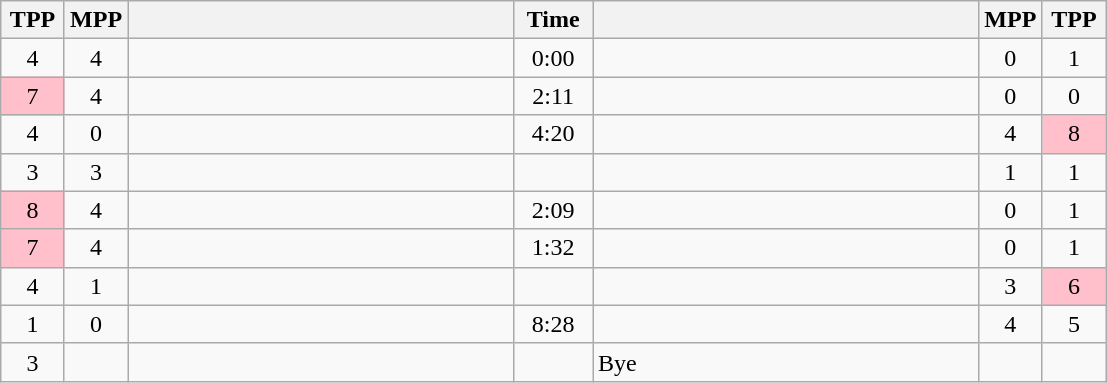<table class="wikitable" style="text-align: center;" |>
<tr>
<th width="35">TPP</th>
<th width="35">MPP</th>
<th width="250"></th>
<th width="45">Time</th>
<th width="250"></th>
<th width="35">MPP</th>
<th width="35">TPP</th>
</tr>
<tr>
<td>4</td>
<td>4</td>
<td style="text-align:left;"></td>
<td>0:00</td>
<td style="text-align:left;"><strong></strong></td>
<td>0</td>
<td>1</td>
</tr>
<tr>
<td bgcolor=pink>7</td>
<td>4</td>
<td style="text-align:left;"></td>
<td>2:11</td>
<td style="text-align:left;"><strong></strong></td>
<td>0</td>
<td>0</td>
</tr>
<tr>
<td>4</td>
<td>0</td>
<td style="text-align:left;"><strong></strong></td>
<td>4:20</td>
<td style="text-align:left;"></td>
<td>4</td>
<td bgcolor=pink>8</td>
</tr>
<tr>
<td>3</td>
<td>3</td>
<td style="text-align:left;"></td>
<td></td>
<td style="text-align:left;"><strong></strong></td>
<td>1</td>
<td>1</td>
</tr>
<tr>
<td bgcolor=pink>8</td>
<td>4</td>
<td style="text-align:left;"></td>
<td>2:09</td>
<td style="text-align:left;"><strong></strong></td>
<td>0</td>
<td>1</td>
</tr>
<tr>
<td bgcolor=pink>7</td>
<td>4</td>
<td style="text-align:left;"></td>
<td>1:32</td>
<td style="text-align:left;"><strong></strong></td>
<td>0</td>
<td>1</td>
</tr>
<tr>
<td>4</td>
<td>1</td>
<td style="text-align:left;"><strong></strong></td>
<td></td>
<td style="text-align:left;"></td>
<td>3</td>
<td bgcolor=pink>6</td>
</tr>
<tr>
<td>1</td>
<td>0</td>
<td style="text-align:left;"><strong></strong></td>
<td>8:28</td>
<td style="text-align:left;"></td>
<td>4</td>
<td>5</td>
</tr>
<tr>
<td>3</td>
<td></td>
<td style="text-align:left;"><strong></strong></td>
<td></td>
<td style="text-align:left;">Bye</td>
<td></td>
<td></td>
</tr>
</table>
